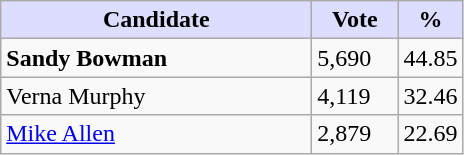<table class="wikitable">
<tr>
<th style="background:#ddf; width:200px;">Candidate</th>
<th style="background:#ddf; width:50px;">Vote</th>
<th style="background:#ddf; width:30px;">%</th>
</tr>
<tr>
<td><strong>Sandy Bowman</strong></td>
<td>5,690</td>
<td>44.85</td>
</tr>
<tr>
<td>Verna Murphy</td>
<td>4,119</td>
<td>32.46</td>
</tr>
<tr>
<td><a href='#'>Mike Allen</a></td>
<td>2,879</td>
<td>22.69</td>
</tr>
</table>
